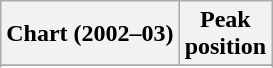<table class="wikitable sortable plainrowheaders" style="text-align:center">
<tr>
<th scope="col">Chart (2002–03)</th>
<th scope="col">Peak<br>position</th>
</tr>
<tr>
</tr>
<tr>
</tr>
<tr>
</tr>
<tr>
</tr>
<tr>
</tr>
<tr>
</tr>
</table>
